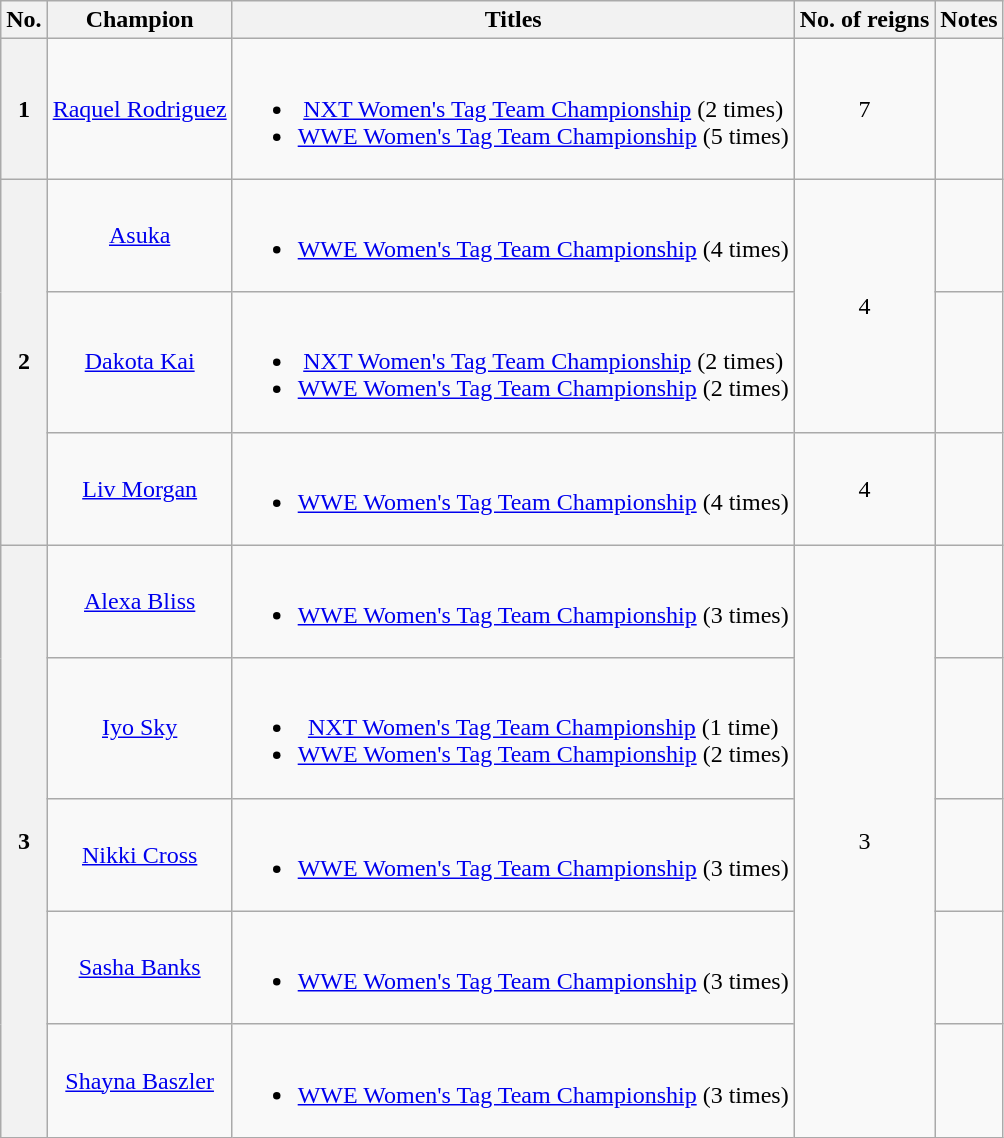<table class="wikitable sortable" style="text-align: center">
<tr>
<th>No.</th>
<th>Champion</th>
<th>Titles</th>
<th>No. of reigns</th>
<th>Notes</th>
</tr>
<tr>
<th>1</th>
<td><a href='#'>Raquel Rodriguez</a></td>
<td><br><ul><li><a href='#'>NXT Women's Tag Team Championship</a> (2 times)</li><li><a href='#'>WWE Women's Tag Team Championship</a> (5 times)</li></ul></td>
<td>7</td>
<td align="left"></td>
</tr>
<tr>
<th rowspan="3">2</th>
<td><a href='#'>Asuka</a></td>
<td><br><ul><li><a href='#'>WWE Women's Tag Team Championship</a> (4 times)</li></ul></td>
<td rowspan="2">4</td>
<td></td>
</tr>
<tr>
<td><a href='#'>Dakota Kai</a></td>
<td><br><ul><li><a href='#'>NXT Women's Tag Team Championship</a> (2 times)</li><li><a href='#'>WWE Women's Tag Team Championship</a> (2 times)</li></ul></td>
<td align="left"></td>
</tr>
<tr>
<td><a href='#'>Liv Morgan</a></td>
<td><br><ul><li><a href='#'>WWE Women's Tag Team Championship</a> (4 times)</li></ul></td>
<td>4</td>
<td></td>
</tr>
<tr>
<th rowspan="5">3</th>
<td><a href='#'>Alexa Bliss</a></td>
<td><br><ul><li><a href='#'>WWE Women's Tag Team Championship</a> (3 times)</li></ul></td>
<td rowspan="5">3</td>
<td></td>
</tr>
<tr>
<td><a href='#'>Iyo Sky</a></td>
<td><br><ul><li><a href='#'>NXT Women's Tag Team Championship</a> (1 time)</li><li><a href='#'>WWE Women's Tag Team Championship</a> (2 times)</li></ul></td>
<td align="left"></td>
</tr>
<tr>
<td><a href='#'>Nikki Cross</a></td>
<td><br><ul><li><a href='#'>WWE Women's Tag Team Championship</a> (3 times)</li></ul></td>
<td align="left"></td>
</tr>
<tr>
<td><a href='#'>Sasha Banks</a></td>
<td><br><ul><li><a href='#'>WWE Women's Tag Team Championship</a> (3 times)</li></ul></td>
<td align="left"></td>
</tr>
<tr>
<td><a href='#'>Shayna Baszler</a></td>
<td><br><ul><li><a href='#'>WWE Women's Tag Team Championship</a> (3 times)</li></ul></td>
<td></td>
</tr>
</table>
